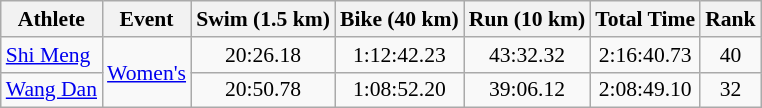<table class="wikitable" style="font-size:90%">
<tr>
<th>Athlete</th>
<th>Event</th>
<th>Swim (1.5 km)</th>
<th>Bike (40 km)</th>
<th>Run (10 km)</th>
<th>Total Time</th>
<th>Rank</th>
</tr>
<tr>
<td align=left><a href='#'>Shi Meng</a></td>
<td align=left rowspan=2><a href='#'>Women's</a></td>
<td align=center>20:26.18</td>
<td align=center>1:12:42.23</td>
<td align=center>43:32.32</td>
<td align=center>2:16:40.73</td>
<td align=center>40</td>
</tr>
<tr>
<td align=left><a href='#'>Wang Dan</a></td>
<td align=center>20:50.78</td>
<td align=center>1:08:52.20</td>
<td align=center>39:06.12</td>
<td align=center>2:08:49.10</td>
<td align=center>32</td>
</tr>
</table>
